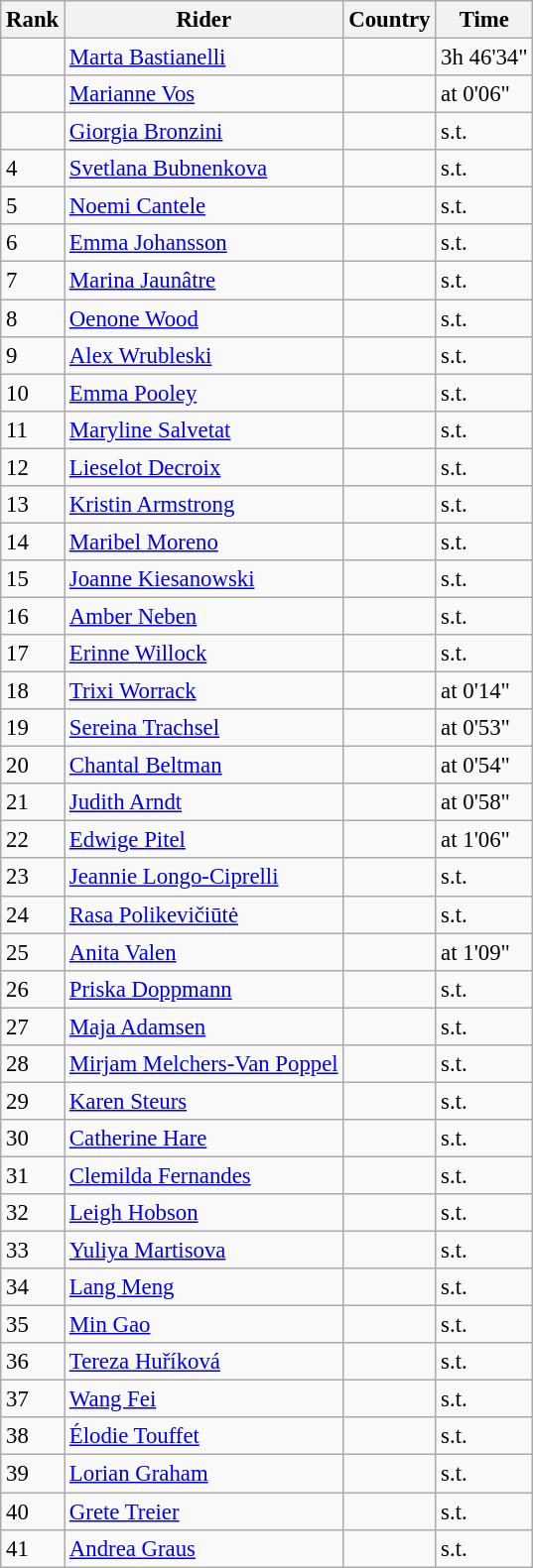<table class="wikitable" style="font-size:95%; text-align:left;">
<tr>
<th>Rank</th>
<th>Rider</th>
<th>Country</th>
<th>Time</th>
</tr>
<tr>
<td></td>
<td><a href='#'>Marta Bastianelli</a></td>
<td></td>
<td>3h 46'34"</td>
</tr>
<tr>
<td></td>
<td><a href='#'>Marianne Vos</a></td>
<td></td>
<td>at 0'06"</td>
</tr>
<tr>
<td></td>
<td><a href='#'>Giorgia Bronzini</a></td>
<td></td>
<td>s.t.</td>
</tr>
<tr>
<td>4</td>
<td><a href='#'>Svetlana Bubnenkova</a></td>
<td></td>
<td>s.t.</td>
</tr>
<tr>
<td>5</td>
<td><a href='#'>Noemi Cantele</a></td>
<td></td>
<td>s.t.</td>
</tr>
<tr>
<td>6</td>
<td><a href='#'>Emma Johansson</a></td>
<td></td>
<td>s.t.</td>
</tr>
<tr>
<td>7</td>
<td><a href='#'>Marina Jaunâtre</a></td>
<td></td>
<td>s.t.</td>
</tr>
<tr>
<td>8</td>
<td><a href='#'>Oenone Wood</a></td>
<td></td>
<td>s.t.</td>
</tr>
<tr>
<td>9</td>
<td><a href='#'>Alex Wrubleski</a></td>
<td></td>
<td>s.t.</td>
</tr>
<tr>
<td>10</td>
<td><a href='#'>Emma Pooley</a></td>
<td></td>
<td>s.t.</td>
</tr>
<tr>
<td>11</td>
<td><a href='#'>Maryline Salvetat</a></td>
<td></td>
<td>s.t.</td>
</tr>
<tr>
<td>12</td>
<td><a href='#'>Lieselot Decroix</a></td>
<td></td>
<td>s.t.</td>
</tr>
<tr>
<td>13</td>
<td><a href='#'>Kristin Armstrong</a></td>
<td></td>
<td>s.t.</td>
</tr>
<tr>
<td>14</td>
<td><a href='#'>Maribel Moreno</a></td>
<td></td>
<td>s.t.</td>
</tr>
<tr>
<td>15</td>
<td><a href='#'>Joanne Kiesanowski</a></td>
<td></td>
<td>s.t.</td>
</tr>
<tr>
<td>16</td>
<td><a href='#'>Amber Neben</a></td>
<td></td>
<td>s.t.</td>
</tr>
<tr>
<td>17</td>
<td><a href='#'>Erinne Willock</a></td>
<td></td>
<td>s.t.</td>
</tr>
<tr>
<td>18</td>
<td><a href='#'>Trixi Worrack</a></td>
<td></td>
<td>at 0'14"</td>
</tr>
<tr>
<td>19</td>
<td><a href='#'>Sereina Trachsel</a></td>
<td></td>
<td>at 0'53"</td>
</tr>
<tr>
<td>20</td>
<td><a href='#'>Chantal Beltman</a></td>
<td></td>
<td>at 0'54"</td>
</tr>
<tr>
<td>21</td>
<td><a href='#'>Judith Arndt</a></td>
<td></td>
<td>at 0'58"</td>
</tr>
<tr>
<td>22</td>
<td><a href='#'>Edwige Pitel</a></td>
<td></td>
<td>at 1'06"</td>
</tr>
<tr>
<td>23</td>
<td><a href='#'>Jeannie Longo-Ciprelli</a></td>
<td></td>
<td>s.t.</td>
</tr>
<tr>
<td>24</td>
<td><a href='#'>Rasa Polikevičiūtė</a></td>
<td></td>
<td>s.t.</td>
</tr>
<tr>
<td>25</td>
<td><a href='#'>Anita Valen</a></td>
<td></td>
<td>at 1'09"</td>
</tr>
<tr>
<td>26</td>
<td><a href='#'>Priska Doppmann</a></td>
<td></td>
<td>s.t.</td>
</tr>
<tr>
<td>27</td>
<td><a href='#'>Maja Adamsen</a></td>
<td></td>
<td>s.t.</td>
</tr>
<tr>
<td>28</td>
<td><a href='#'>Mirjam Melchers-Van Poppel</a></td>
<td></td>
<td>s.t.</td>
</tr>
<tr>
<td>29</td>
<td><a href='#'>Karen Steurs</a></td>
<td></td>
<td>s.t.</td>
</tr>
<tr>
<td>30</td>
<td><a href='#'>Catherine Hare</a></td>
<td></td>
<td>s.t.</td>
</tr>
<tr>
<td>31</td>
<td><a href='#'>Clemilda Fernandes</a></td>
<td></td>
<td>s.t.</td>
</tr>
<tr>
<td>32</td>
<td><a href='#'>Leigh Hobson</a></td>
<td></td>
<td>s.t.</td>
</tr>
<tr>
<td>33</td>
<td><a href='#'>Yuliya Martisova</a></td>
<td></td>
<td>s.t.</td>
</tr>
<tr>
<td>34</td>
<td><a href='#'>Lang Meng</a></td>
<td></td>
<td>s.t.</td>
</tr>
<tr>
<td>35</td>
<td><a href='#'>Min Gao</a></td>
<td></td>
<td>s.t.</td>
</tr>
<tr>
<td>36</td>
<td><a href='#'>Tereza Huříková</a></td>
<td></td>
<td>s.t.</td>
</tr>
<tr>
<td>37</td>
<td><a href='#'>Wang Fei</a></td>
<td></td>
<td>s.t.</td>
</tr>
<tr>
<td>38</td>
<td><a href='#'>Élodie Touffet</a></td>
<td></td>
<td>s.t.</td>
</tr>
<tr>
<td>39</td>
<td><a href='#'>Lorian Graham</a></td>
<td></td>
<td>s.t.</td>
</tr>
<tr>
<td>40</td>
<td><a href='#'>Grete Treier</a></td>
<td></td>
<td>s.t.</td>
</tr>
<tr>
<td>41</td>
<td><a href='#'>Andrea Graus</a></td>
<td></td>
<td>s.t.</td>
</tr>
</table>
